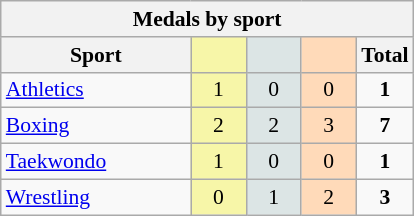<table class="wikitable" style="font-size:90%; text-align:center;">
<tr>
<th colspan="5">Medals by sport</th>
</tr>
<tr>
<th width="120">Sport</th>
<th scope="col" width="30" style="background:#F7F6A8;"></th>
<th scope="col" width="30" style="background:#DCE5E5;"></th>
<th scope="col" width="30" style="background:#FFDAB9;"></th>
<th width="30">Total</th>
</tr>
<tr>
<td align="left"><a href='#'>Athletics</a></td>
<td style="background:#F7F6A8;">1</td>
<td style="background:#DCE5E5;">0</td>
<td style="background:#FFDAB9;">0</td>
<td><strong>1</strong></td>
</tr>
<tr>
<td align="left"><a href='#'>Boxing</a></td>
<td style="background:#F7F6A8;">2</td>
<td style="background:#DCE5E5;">2</td>
<td style="background:#FFDAB9;">3</td>
<td><strong>7</strong></td>
</tr>
<tr>
<td align="left"><a href='#'>Taekwondo</a></td>
<td style="background:#F7F6A8;">1</td>
<td style="background:#DCE5E5;">0</td>
<td style="background:#FFDAB9;">0</td>
<td><strong>1</strong></td>
</tr>
<tr>
<td align="left"><a href='#'>Wrestling</a></td>
<td style="background:#F7F6A8;">0</td>
<td style="background:#DCE5E5;">1</td>
<td style="background:#FFDAB9;">2</td>
<td><strong>3</strong></td>
</tr>
</table>
